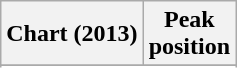<table class="wikitable plainrowheaders sortable" style="text-align:center;">
<tr>
<th scope="col">Chart (2013)</th>
<th scope="col">Peak<br>position</th>
</tr>
<tr>
</tr>
<tr>
</tr>
<tr>
</tr>
</table>
